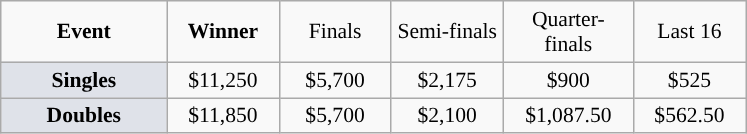<table class=wikitable style="font-size:90%;text-align:center">
<tr>
<td style="width:104px;"><strong>Event</strong></td>
<td style="width:68px;"><strong>Winner</strong></td>
<td style="width:68px;">Finals</td>
<td style="width:68px;">Semi-finals</td>
<td style="width:80px;">Quarter-finals</td>
<td style="width:68px;">Last 16</td>
</tr>
<tr>
<td style="background:#dfe2e9;"><strong>Singles</strong></td>
<td>$11,250</td>
<td>$5,700</td>
<td>$2,175</td>
<td>$900</td>
<td>$525</td>
</tr>
<tr>
<td style="background:#dfe2e9;"><strong>Doubles</strong></td>
<td>$11,850</td>
<td>$5,700</td>
<td>$2,100</td>
<td>$1,087.50</td>
<td>$562.50</td>
</tr>
</table>
